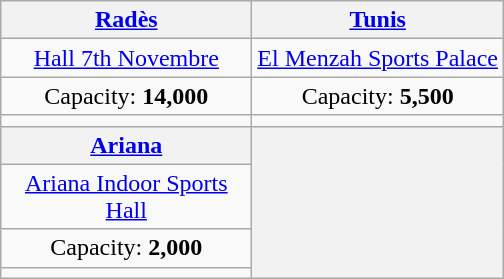<table class="wikitable" style="text-align:center">
<tr>
<th><a href='#'>Radès</a></th>
<th><a href='#'>Tunis</a></th>
</tr>
<tr>
<td><a href='#'>Hall 7th Novembre</a></td>
<td><a href='#'>El Menzah Sports Palace</a></td>
</tr>
<tr>
<td>Capacity: <strong>14,000</strong></td>
<td>Capacity: <strong>5,500</strong></td>
</tr>
<tr>
<td></td>
<td></td>
</tr>
<tr>
<th width=160><a href='#'>Ariana</a></th>
<th rowspan=8><br></th>
</tr>
<tr>
<td><a href='#'>Ariana Indoor Sports Hall</a></td>
</tr>
<tr>
<td>Capacity: <strong>2,000</strong></td>
</tr>
<tr>
<td></td>
</tr>
</table>
